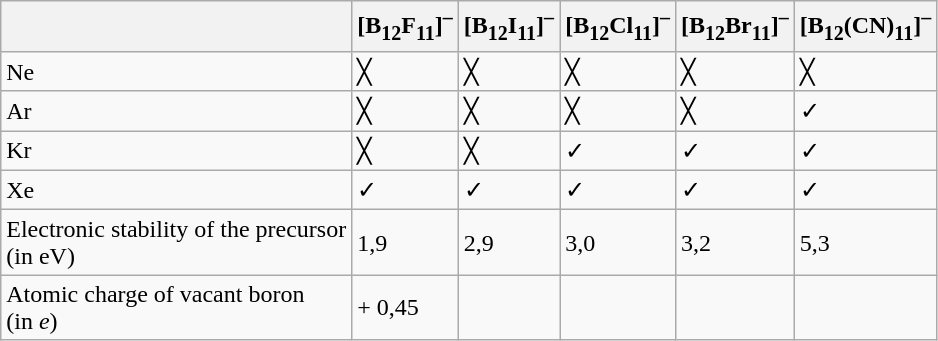<table class="wikitable">
<tr>
<th></th>
<th>[B<sub>12</sub>F<sub>11</sub>]<sup>–</sup></th>
<th>[B<sub>12</sub>I<sub>11</sub>]<sup>–</sup></th>
<th>[B<sub>12</sub>Cl<sub>11</sub>]<sup>–</sup></th>
<th>[B<sub>12</sub>Br<sub>11</sub>]<sup>–</sup></th>
<th>[B<sub>12</sub>(CN)<sub>11</sub>]<sup>–</sup></th>
</tr>
<tr>
<td>Ne</td>
<td>╳</td>
<td>╳</td>
<td>╳</td>
<td>╳</td>
<td>╳</td>
</tr>
<tr>
<td>Ar</td>
<td>╳</td>
<td>╳</td>
<td>╳</td>
<td>╳</td>
<td>✓</td>
</tr>
<tr>
<td>Kr</td>
<td>╳</td>
<td>╳</td>
<td>✓</td>
<td>✓</td>
<td>✓</td>
</tr>
<tr>
<td>Xe</td>
<td>✓</td>
<td>✓</td>
<td>✓</td>
<td>✓</td>
<td>✓</td>
</tr>
<tr>
<td>Electronic stability of the precursor<br>(in eV)</td>
<td>1,9</td>
<td>2,9</td>
<td>3,0</td>
<td>3,2</td>
<td>5,3</td>
</tr>
<tr>
<td>Atomic charge of vacant boron<br>(in <em>e</em>)</td>
<td>+ 0,45</td>
<td></td>
<td></td>
<td></td>
<td></td>
</tr>
</table>
